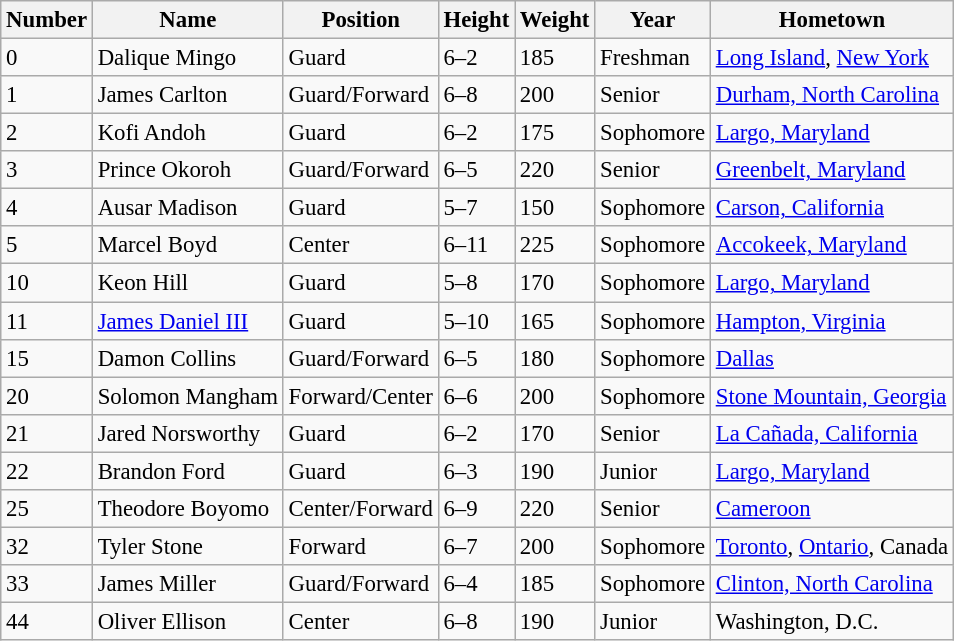<table class="wikitable sortable" style="font-size: 95%;">
<tr>
<th>Number</th>
<th>Name</th>
<th>Position</th>
<th>Height</th>
<th>Weight</th>
<th>Year</th>
<th>Hometown</th>
</tr>
<tr>
<td>0</td>
<td>Dalique Mingo</td>
<td>Guard</td>
<td>6–2</td>
<td>185</td>
<td>Freshman</td>
<td><a href='#'>Long Island</a>, <a href='#'>New York</a></td>
</tr>
<tr>
<td>1</td>
<td>James Carlton</td>
<td>Guard/Forward</td>
<td>6–8</td>
<td>200</td>
<td>Senior</td>
<td><a href='#'>Durham, North Carolina</a></td>
</tr>
<tr>
<td>2</td>
<td>Kofi Andoh</td>
<td>Guard</td>
<td>6–2</td>
<td>175</td>
<td>Sophomore</td>
<td><a href='#'>Largo, Maryland</a></td>
</tr>
<tr>
<td>3</td>
<td>Prince Okoroh</td>
<td>Guard/Forward</td>
<td>6–5</td>
<td>220</td>
<td>Senior</td>
<td><a href='#'>Greenbelt, Maryland</a></td>
</tr>
<tr>
<td>4</td>
<td>Ausar Madison</td>
<td>Guard</td>
<td>5–7</td>
<td>150</td>
<td>Sophomore</td>
<td><a href='#'>Carson, California</a></td>
</tr>
<tr>
<td>5</td>
<td>Marcel Boyd</td>
<td>Center</td>
<td>6–11</td>
<td>225</td>
<td>Sophomore</td>
<td><a href='#'>Accokeek, Maryland</a></td>
</tr>
<tr>
<td>10</td>
<td>Keon Hill</td>
<td>Guard</td>
<td>5–8</td>
<td>170</td>
<td>Sophomore</td>
<td><a href='#'>Largo, Maryland</a></td>
</tr>
<tr>
<td>11</td>
<td><a href='#'>James Daniel III</a></td>
<td>Guard</td>
<td>5–10</td>
<td>165</td>
<td>Sophomore</td>
<td><a href='#'>Hampton, Virginia</a></td>
</tr>
<tr>
<td>15</td>
<td>Damon Collins</td>
<td>Guard/Forward</td>
<td>6–5</td>
<td>180</td>
<td>Sophomore</td>
<td><a href='#'>Dallas</a></td>
</tr>
<tr>
<td>20</td>
<td>Solomon Mangham</td>
<td>Forward/Center</td>
<td>6–6</td>
<td>200</td>
<td>Sophomore</td>
<td><a href='#'>Stone Mountain, Georgia</a></td>
</tr>
<tr>
<td>21</td>
<td>Jared Norsworthy</td>
<td>Guard</td>
<td>6–2</td>
<td>170</td>
<td>Senior</td>
<td><a href='#'>La Cañada, California</a></td>
</tr>
<tr>
<td>22</td>
<td>Brandon Ford</td>
<td>Guard</td>
<td>6–3</td>
<td>190</td>
<td>Junior</td>
<td><a href='#'>Largo, Maryland</a></td>
</tr>
<tr>
<td>25</td>
<td>Theodore Boyomo</td>
<td>Center/Forward</td>
<td>6–9</td>
<td>220</td>
<td>Senior</td>
<td><a href='#'>Cameroon</a></td>
</tr>
<tr>
<td>32</td>
<td>Tyler Stone</td>
<td>Forward</td>
<td>6–7</td>
<td>200</td>
<td>Sophomore</td>
<td><a href='#'>Toronto</a>, <a href='#'>Ontario</a>, Canada</td>
</tr>
<tr>
<td>33</td>
<td>James Miller</td>
<td>Guard/Forward</td>
<td>6–4</td>
<td>185</td>
<td>Sophomore</td>
<td><a href='#'>Clinton, North Carolina</a></td>
</tr>
<tr>
<td>44</td>
<td>Oliver Ellison</td>
<td>Center</td>
<td>6–8</td>
<td>190</td>
<td>Junior</td>
<td>Washington, D.C.</td>
</tr>
</table>
